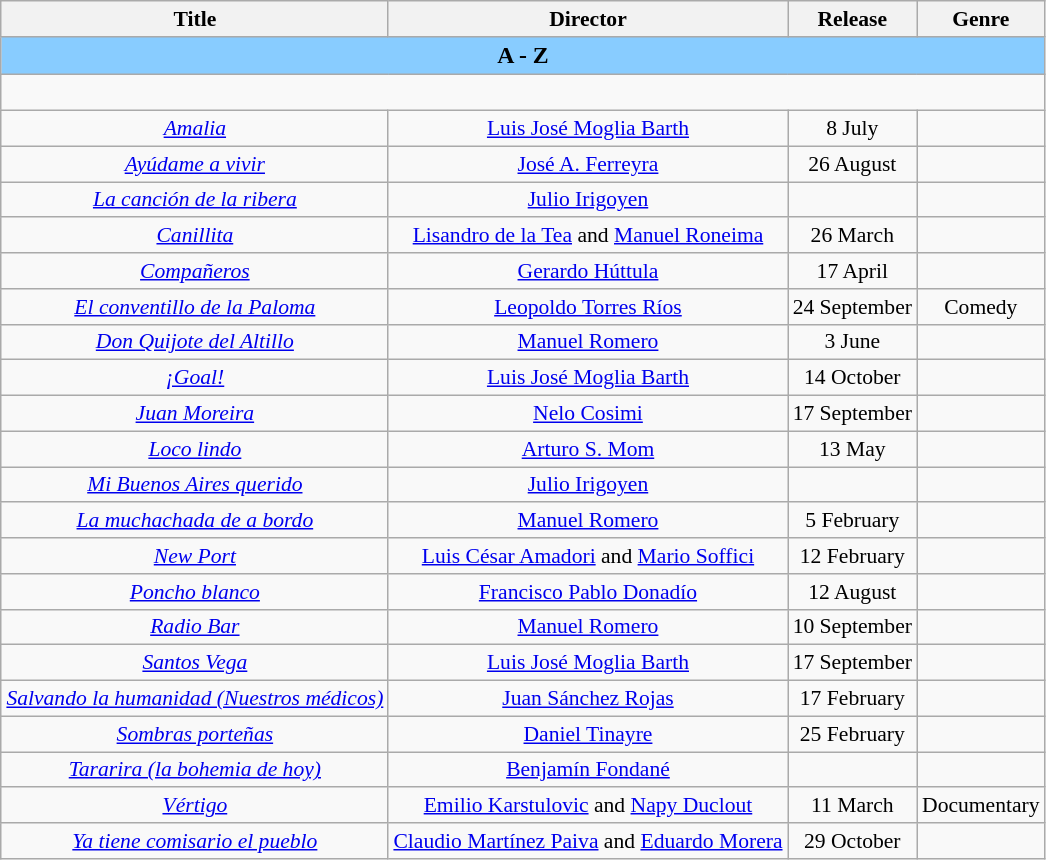<table class="wikitable" style="margin:1em 0 1em 1em; text-align: center; font-size: 90%;">
<tr>
<th scope="col">Title</th>
<th scope="col">Director</th>
<th scope="col">Release</th>
<th scope="col">Genre</th>
</tr>
<tr>
<th colspan="4" style="background-color:#88ccff; font-size:110%;"><strong>A  -  Z</strong></th>
</tr>
<tr style="height:24px">
</tr>
<tr>
<td><em><a href='#'>Amalia</a></em></td>
<td><a href='#'>Luis José Moglia Barth</a></td>
<td>8 July</td>
<td></td>
</tr>
<tr>
<td><em><a href='#'>Ayúdame a vivir</a></em></td>
<td><a href='#'>José A. Ferreyra</a></td>
<td>26 August</td>
<td></td>
</tr>
<tr>
<td><em><a href='#'>La canción de la ribera</a></em></td>
<td><a href='#'>Julio Irigoyen</a></td>
<td></td>
<td></td>
</tr>
<tr>
<td><em><a href='#'>Canillita</a></em></td>
<td><a href='#'>Lisandro de la Tea</a> and <a href='#'>Manuel Roneima</a></td>
<td>26 March</td>
<td></td>
</tr>
<tr>
<td><em><a href='#'>Compañeros</a></em></td>
<td><a href='#'>Gerardo Húttula</a></td>
<td>17 April</td>
<td></td>
</tr>
<tr>
<td><em> <a href='#'>El conventillo de la Paloma</a></em></td>
<td><a href='#'>Leopoldo Torres Ríos</a></td>
<td>24 September</td>
<td>Comedy</td>
</tr>
<tr>
<td><em><a href='#'>Don Quijote del Altillo</a></em></td>
<td><a href='#'>Manuel Romero</a></td>
<td>3 June</td>
<td></td>
</tr>
<tr>
<td><em><a href='#'>¡Goal!</a></em></td>
<td><a href='#'>Luis José Moglia Barth</a></td>
<td>14 October</td>
<td></td>
</tr>
<tr>
<td><em><a href='#'>Juan Moreira</a></em></td>
<td><a href='#'>Nelo Cosimi</a></td>
<td>17 September</td>
<td></td>
</tr>
<tr>
<td><em><a href='#'>Loco lindo</a></em></td>
<td><a href='#'>Arturo S. Mom</a></td>
<td>13 May</td>
<td></td>
</tr>
<tr>
<td><em><a href='#'>Mi Buenos Aires querido</a></em></td>
<td><a href='#'>Julio Irigoyen</a></td>
<td></td>
<td></td>
</tr>
<tr>
<td><em><a href='#'>La muchachada de a bordo</a></em></td>
<td><a href='#'>Manuel Romero</a></td>
<td>5 February</td>
<td></td>
</tr>
<tr>
<td><em><a href='#'>New Port</a></em></td>
<td><a href='#'>Luis César Amadori</a> and <a href='#'>Mario Soffici</a></td>
<td>12 February</td>
<td></td>
</tr>
<tr>
<td><em><a href='#'>Poncho blanco</a></em></td>
<td><a href='#'>Francisco Pablo Donadío</a></td>
<td>12 August</td>
<td></td>
</tr>
<tr>
<td><em><a href='#'>Radio Bar</a></em></td>
<td><a href='#'>Manuel Romero</a></td>
<td>10 September</td>
<td></td>
</tr>
<tr>
<td><em><a href='#'>Santos Vega</a></em></td>
<td><a href='#'>Luis José Moglia Barth</a></td>
<td>17 September</td>
<td></td>
</tr>
<tr>
<td><em><a href='#'>Salvando la humanidad (Nuestros médicos)</a></em></td>
<td><a href='#'>Juan Sánchez Rojas</a></td>
<td>17 February</td>
<td></td>
</tr>
<tr>
<td><em><a href='#'>Sombras porteñas</a></em></td>
<td><a href='#'>Daniel Tinayre</a></td>
<td>25 February</td>
<td></td>
</tr>
<tr>
<td><em><a href='#'>Tararira (la bohemia de hoy)</a></em></td>
<td><a href='#'>Benjamín Fondané</a></td>
<td></td>
<td></td>
</tr>
<tr>
<td><em><a href='#'>Vértigo</a></em></td>
<td><a href='#'>Emilio Karstulovic</a> and <a href='#'>Napy Duclout</a></td>
<td>11 March</td>
<td>Documentary</td>
</tr>
<tr>
<td><em> <a href='#'>Ya tiene comisario el pueblo</a></em></td>
<td><a href='#'>Claudio Martínez Paiva</a> and <a href='#'>Eduardo Morera</a></td>
<td>29 October</td>
<td></td>
</tr>
</table>
